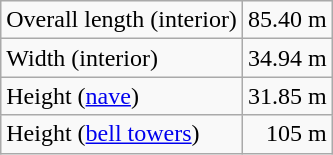<table class="wikitable">
<tr>
<td>Overall length (interior)</td>
<td align="right">85.40 m</td>
</tr>
<tr>
<td>Width (interior)</td>
<td align="right">34.94 m</td>
</tr>
<tr>
<td>Height (<a href='#'>nave</a>)</td>
<td align="right">31.85 m</td>
</tr>
<tr>
<td>Height (<a href='#'>bell towers</a>)</td>
<td align="right">105 m</td>
</tr>
</table>
